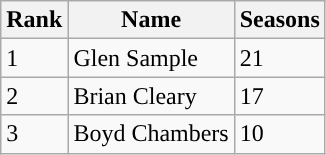<table class="wikitable">
<tr>
<th>Rank</th>
<th>Name</th>
<th>Seasons</th>
</tr>
<tr>
<td>1</td>
<td>Glen Sample</td>
<td>21</td>
</tr>
<tr>
<td>2</td>
<td>Brian Cleary</td>
<td>17</td>
</tr>
<tr>
<td>3</td>
<td>Boyd Chambers</td>
<td>10</td>
</tr>
</table>
